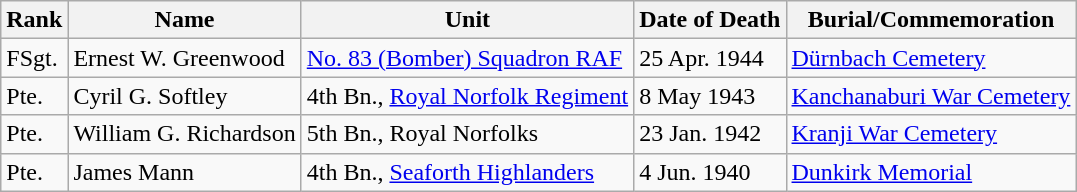<table class="wikitable">
<tr>
<th>Rank</th>
<th>Name</th>
<th>Unit</th>
<th>Date of Death</th>
<th>Burial/Commemoration</th>
</tr>
<tr>
<td>FSgt.</td>
<td>Ernest W. Greenwood</td>
<td><a href='#'>No. 83 (Bomber) Squadron RAF</a></td>
<td>25 Apr. 1944</td>
<td><a href='#'>Dürnbach Cemetery</a></td>
</tr>
<tr>
<td>Pte.</td>
<td>Cyril G. Softley</td>
<td>4th Bn., <a href='#'>Royal Norfolk Regiment</a></td>
<td>8 May 1943</td>
<td><a href='#'>Kanchanaburi War Cemetery</a></td>
</tr>
<tr>
<td>Pte.</td>
<td>William G. Richardson</td>
<td>5th Bn., Royal Norfolks</td>
<td>23 Jan. 1942</td>
<td><a href='#'>Kranji War Cemetery</a></td>
</tr>
<tr>
<td>Pte.</td>
<td>James Mann</td>
<td>4th Bn., <a href='#'>Seaforth Highlanders</a></td>
<td>4 Jun. 1940</td>
<td><a href='#'>Dunkirk Memorial</a></td>
</tr>
</table>
